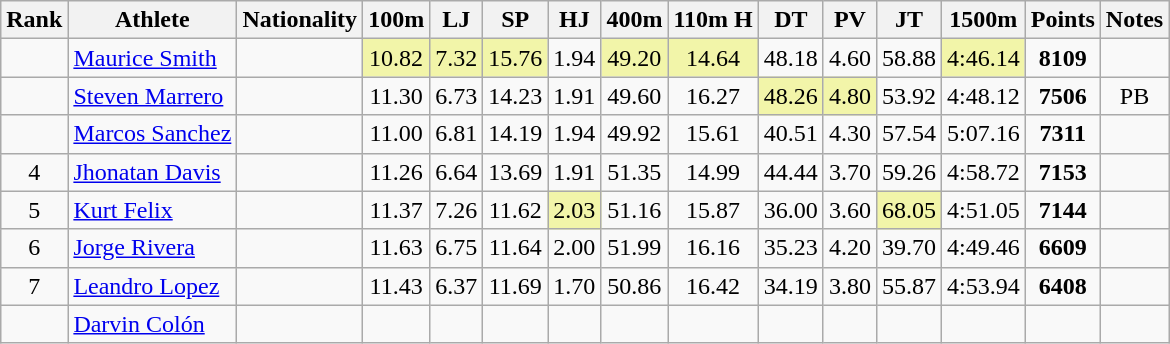<table class="wikitable sortable" style=" text-align:center;">
<tr>
<th>Rank</th>
<th>Athlete</th>
<th>Nationality</th>
<th>100m</th>
<th>LJ</th>
<th>SP</th>
<th>HJ</th>
<th>400m</th>
<th>110m H</th>
<th>DT</th>
<th>PV</th>
<th>JT</th>
<th>1500m</th>
<th>Points</th>
<th>Notes</th>
</tr>
<tr>
<td></td>
<td align=left><a href='#'>Maurice Smith</a></td>
<td align=left></td>
<td bgcolor=#F2F5A9>10.82</td>
<td bgcolor=#F2F5A9>7.32</td>
<td bgcolor=#F2F5A9>15.76</td>
<td>1.94</td>
<td bgcolor=#F2F5A9>49.20</td>
<td bgcolor=#F2F5A9>14.64</td>
<td>48.18</td>
<td>4.60</td>
<td>58.88</td>
<td bgcolor=#F2F5A9>4:46.14</td>
<td><strong>8109</strong></td>
<td></td>
</tr>
<tr>
<td></td>
<td align=left><a href='#'>Steven Marrero</a></td>
<td align=left></td>
<td>11.30</td>
<td>6.73</td>
<td>14.23</td>
<td>1.91</td>
<td>49.60</td>
<td>16.27</td>
<td bgcolor=#F2F5A9>48.26</td>
<td bgcolor=#F2F5A9>4.80</td>
<td>53.92</td>
<td>4:48.12</td>
<td><strong>7506</strong></td>
<td>PB</td>
</tr>
<tr>
<td></td>
<td align=left><a href='#'>Marcos Sanchez</a></td>
<td align=left></td>
<td>11.00</td>
<td>6.81</td>
<td>14.19</td>
<td>1.94</td>
<td>49.92</td>
<td>15.61</td>
<td>40.51</td>
<td>4.30</td>
<td>57.54</td>
<td>5:07.16</td>
<td><strong>7311</strong></td>
<td></td>
</tr>
<tr>
<td>4</td>
<td align=left><a href='#'>Jhonatan Davis</a></td>
<td align=left></td>
<td>11.26</td>
<td>6.64</td>
<td>13.69</td>
<td>1.91</td>
<td>51.35</td>
<td>14.99</td>
<td>44.44</td>
<td>3.70</td>
<td>59.26</td>
<td>4:58.72</td>
<td><strong>7153</strong></td>
<td></td>
</tr>
<tr>
<td>5</td>
<td align=left><a href='#'>Kurt Felix</a></td>
<td align=left></td>
<td>11.37</td>
<td>7.26</td>
<td>11.62</td>
<td bgcolor=#F2F5A9>2.03</td>
<td>51.16</td>
<td>15.87</td>
<td>36.00</td>
<td>3.60</td>
<td bgcolor=#F2F5A9>68.05</td>
<td>4:51.05</td>
<td><strong>7144</strong></td>
<td></td>
</tr>
<tr>
<td>6</td>
<td align=left><a href='#'>Jorge Rivera</a></td>
<td align=left></td>
<td>11.63</td>
<td>6.75</td>
<td>11.64</td>
<td>2.00</td>
<td>51.99</td>
<td>16.16</td>
<td>35.23</td>
<td>4.20</td>
<td>39.70</td>
<td>4:49.46</td>
<td><strong>6609</strong></td>
<td></td>
</tr>
<tr>
<td>7</td>
<td align=left><a href='#'>Leandro Lopez</a></td>
<td align=left></td>
<td>11.43</td>
<td>6.37</td>
<td>11.69</td>
<td>1.70</td>
<td>50.86</td>
<td>16.42</td>
<td>34.19</td>
<td>3.80</td>
<td>55.87</td>
<td>4:53.94</td>
<td><strong>6408</strong></td>
<td></td>
</tr>
<tr>
<td></td>
<td align=left><a href='#'>Darvin Colón</a></td>
<td align=left></td>
<td></td>
<td></td>
<td></td>
<td></td>
<td></td>
<td></td>
<td></td>
<td></td>
<td></td>
<td></td>
<td><strong></strong></td>
<td></td>
</tr>
</table>
